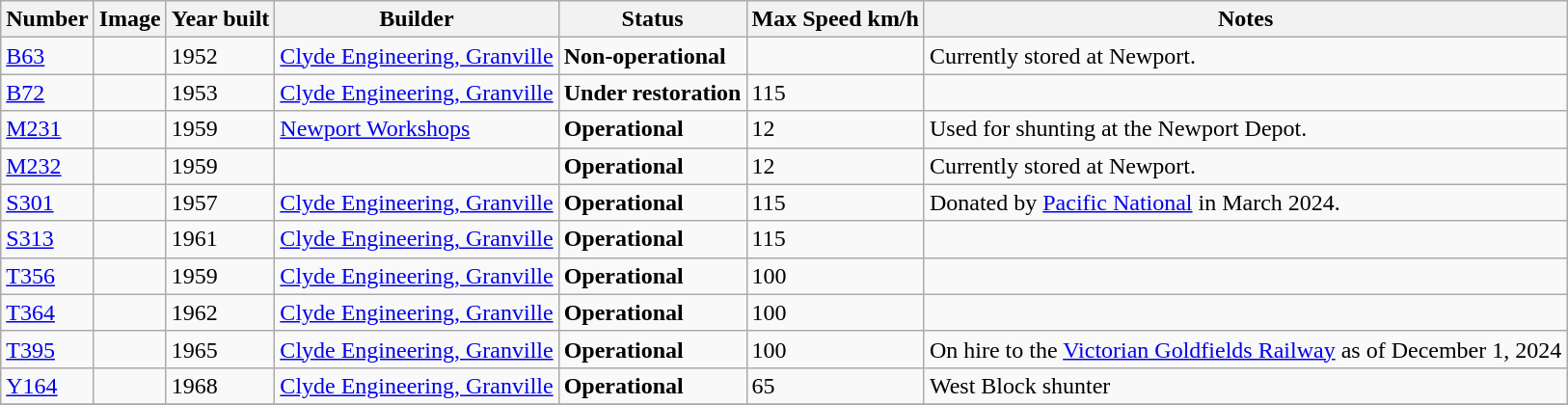<table class="wikitable">
<tr>
<th>Number</th>
<th>Image</th>
<th>Year built</th>
<th>Builder</th>
<th>Status</th>
<th>Max Speed km/h</th>
<th>Notes</th>
</tr>
<tr>
<td><a href='#'>B63</a></td>
<td></td>
<td>1952</td>
<td><a href='#'>Clyde Engineering, Granville</a></td>
<td><strong>Non-operational</strong></td>
<td></td>
<td>Currently stored at Newport.</td>
</tr>
<tr>
<td><a href='#'>B72</a></td>
<td></td>
<td>1953</td>
<td><a href='#'>Clyde Engineering, Granville</a></td>
<td><strong>Under restoration</strong></td>
<td>115</td>
<td></td>
</tr>
<tr>
<td><a href='#'>M231</a></td>
<td></td>
<td>1959</td>
<td><a href='#'>Newport Workshops</a></td>
<td><strong>Operational</strong></td>
<td>12</td>
<td>Used for shunting at the Newport Depot.</td>
</tr>
<tr>
<td><a href='#'>M232</a></td>
<td></td>
<td>1959</td>
<td></td>
<td><strong>Operational</strong></td>
<td>12</td>
<td>Currently stored at Newport.</td>
</tr>
<tr>
<td><a href='#'>S301</a></td>
<td></td>
<td>1957</td>
<td><a href='#'>Clyde Engineering, Granville</a></td>
<td><strong>Operational</strong></td>
<td>115</td>
<td>Donated by <a href='#'>Pacific National</a> in March 2024.</td>
</tr>
<tr>
<td><a href='#'>S313</a></td>
<td></td>
<td>1961</td>
<td><a href='#'>Clyde Engineering, Granville</a></td>
<td><strong>Operational</strong></td>
<td>115</td>
<td></td>
</tr>
<tr>
<td><a href='#'>T356</a></td>
<td></td>
<td>1959</td>
<td><a href='#'>Clyde Engineering, Granville</a></td>
<td><strong>Operational</strong></td>
<td>100</td>
<td></td>
</tr>
<tr>
<td><a href='#'>T364</a></td>
<td></td>
<td>1962</td>
<td><a href='#'>Clyde Engineering, Granville</a></td>
<td><strong>Operational</strong></td>
<td>100</td>
<td></td>
</tr>
<tr>
<td><a href='#'>T395</a></td>
<td></td>
<td>1965</td>
<td><a href='#'>Clyde Engineering, Granville</a></td>
<td><strong>Operational</strong></td>
<td>100</td>
<td>On hire to the <a href='#'>Victorian Goldfields Railway</a> as of December 1, 2024</td>
</tr>
<tr>
<td><a href='#'>Y164</a></td>
<td></td>
<td>1968</td>
<td><a href='#'>Clyde Engineering, Granville</a></td>
<td><strong>Operational</strong></td>
<td>65</td>
<td>West Block shunter</td>
</tr>
<tr>
</tr>
</table>
